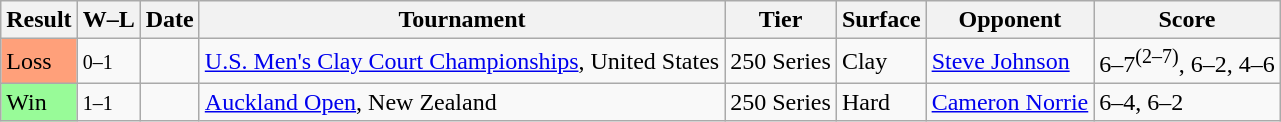<table class="sortable wikitable nowrap">
<tr>
<th>Result</th>
<th class=unsortable>W–L</th>
<th>Date</th>
<th>Tournament</th>
<th>Tier</th>
<th>Surface</th>
<th>Opponent</th>
<th class=unsortable>Score</th>
</tr>
<tr>
<td style=background:#FFA07A>Loss</td>
<td><small>0–1</small></td>
<td><a href='#'></a></td>
<td><a href='#'>U.S. Men's Clay Court Championships</a>, United States</td>
<td>250 Series</td>
<td>Clay</td>
<td> <a href='#'>Steve Johnson</a></td>
<td>6–7<sup>(2–7)</sup>, 6–2, 4–6</td>
</tr>
<tr>
<td bgcolor=98FB98>Win</td>
<td><small>1–1</small></td>
<td><a href='#'></a></td>
<td><a href='#'>Auckland Open</a>, New Zealand</td>
<td>250 Series</td>
<td>Hard</td>
<td> <a href='#'>Cameron Norrie</a></td>
<td>6–4, 6–2</td>
</tr>
</table>
